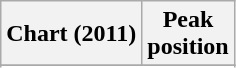<table class="wikitable sortable plainrowheaders" style="text-align:center">
<tr>
<th scope="col">Chart (2011)</th>
<th scope="col">Peak<br>position</th>
</tr>
<tr>
</tr>
<tr>
</tr>
<tr>
</tr>
</table>
